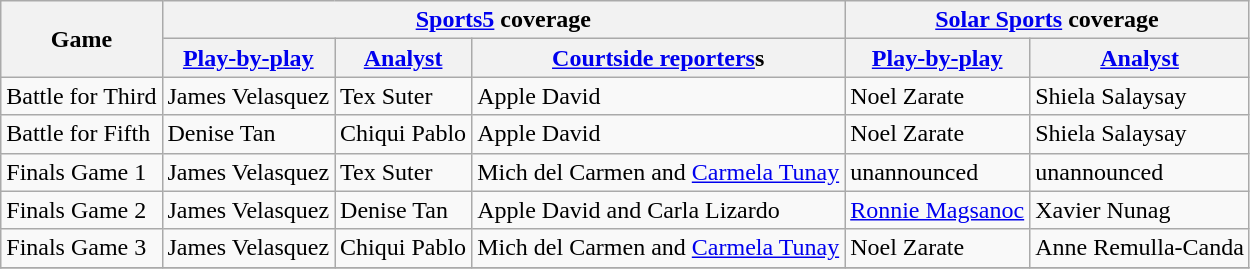<table class=wikitable>
<tr>
<th rowspan=2>Game</th>
<th colspan=3><a href='#'>Sports5</a> coverage</th>
<th colspan=2><a href='#'>Solar Sports</a> coverage</th>
</tr>
<tr>
<th><a href='#'>Play-by-play</a></th>
<th><a href='#'>Analyst</a></th>
<th><a href='#'>Courtside reporters</a>s</th>
<th><a href='#'>Play-by-play</a></th>
<th><a href='#'>Analyst</a></th>
</tr>
<tr>
<td>Battle for Third</td>
<td>James Velasquez</td>
<td>Tex Suter</td>
<td>Apple David</td>
<td>Noel Zarate</td>
<td>Shiela Salaysay</td>
</tr>
<tr>
<td>Battle for Fifth</td>
<td>Denise Tan</td>
<td>Chiqui Pablo</td>
<td>Apple David</td>
<td>Noel Zarate</td>
<td>Shiela Salaysay</td>
</tr>
<tr>
<td>Finals Game 1</td>
<td>James Velasquez</td>
<td>Tex Suter</td>
<td>Mich del Carmen and <a href='#'>Carmela Tunay</a></td>
<td>unannounced</td>
<td>unannounced</td>
</tr>
<tr>
<td>Finals Game 2</td>
<td>James Velasquez</td>
<td>Denise Tan</td>
<td>Apple David and Carla Lizardo</td>
<td><a href='#'>Ronnie Magsanoc</a></td>
<td>Xavier Nunag</td>
</tr>
<tr>
<td>Finals Game 3</td>
<td>James Velasquez</td>
<td>Chiqui Pablo</td>
<td>Mich del Carmen and <a href='#'>Carmela Tunay</a></td>
<td>Noel Zarate</td>
<td>Anne Remulla-Canda</td>
</tr>
<tr>
</tr>
</table>
